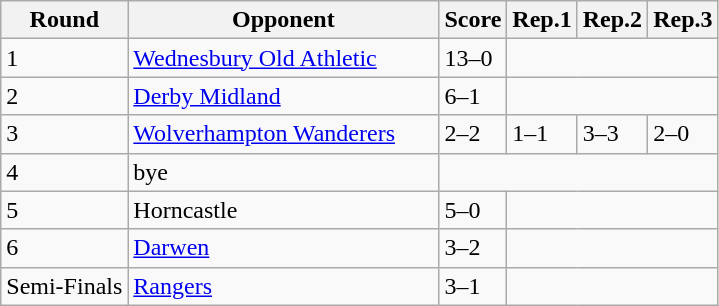<table class="wikitable">
<tr>
<th>Round</th>
<th width=200px>Opponent</th>
<th>Score</th>
<th>Rep.1</th>
<th>Rep.2</th>
<th>Rep.3</th>
</tr>
<tr>
<td>1</td>
<td><a href='#'>Wednesbury Old Athletic</a></td>
<td>13–0</td>
<td colspan=3></td>
</tr>
<tr>
<td>2</td>
<td><a href='#'>Derby Midland</a></td>
<td>6–1</td>
<td colspan=3></td>
</tr>
<tr>
<td>3</td>
<td><a href='#'>Wolverhampton Wanderers</a></td>
<td>2–2</td>
<td>1–1</td>
<td>3–3</td>
<td>2–0</td>
</tr>
<tr>
<td>4</td>
<td>bye</td>
<td colspan=4></td>
</tr>
<tr>
<td>5</td>
<td>Horncastle</td>
<td>5–0</td>
<td colspan=3></td>
</tr>
<tr>
<td>6</td>
<td><a href='#'>Darwen</a></td>
<td>3–2</td>
<td colspan=3></td>
</tr>
<tr>
<td>Semi-Finals</td>
<td><a href='#'>Rangers</a></td>
<td>3–1</td>
<td colspan=3></td>
</tr>
</table>
